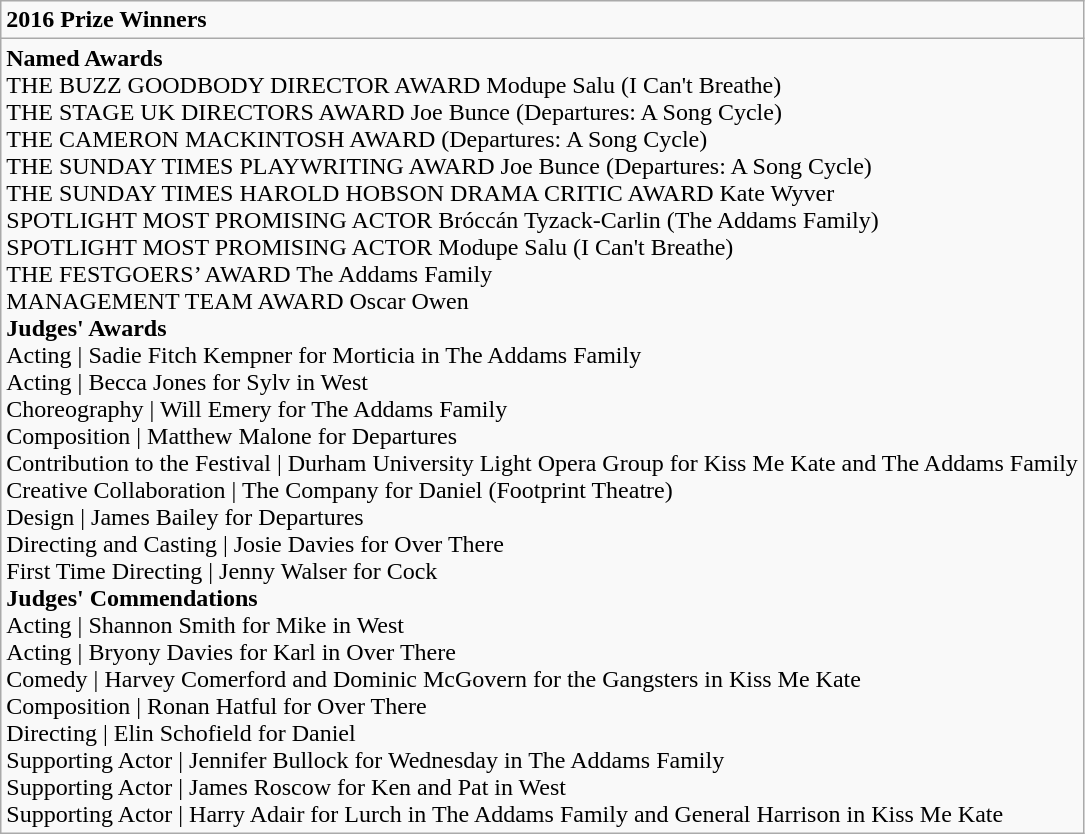<table role="presentation" class="wikitable mw-collapsible mw-collapsed">
<tr>
<td><strong>2016 Prize Winners</strong></td>
</tr>
<tr>
<td><strong>Named Awards</strong><br>THE BUZZ GOODBODY DIRECTOR AWARD Modupe Salu (I Can't Breathe)<br>THE STAGE UK DIRECTORS AWARD Joe Bunce (Departures: A Song Cycle)<br>THE CAMERON MACKINTOSH AWARD (Departures: A Song Cycle)<br>THE SUNDAY TIMES PLAYWRITING AWARD Joe Bunce (Departures: A Song Cycle)<br>THE SUNDAY TIMES HAROLD HOBSON DRAMA CRITIC AWARD Kate Wyver<br>SPOTLIGHT MOST PROMISING ACTOR Bróccán Tyzack-Carlin  (The Addams Family)<br>SPOTLIGHT MOST PROMISING ACTOR Modupe Salu  (I Can't Breathe)<br>THE FESTGOERS’ AWARD The Addams Family<br>MANAGEMENT TEAM AWARD Oscar Owen<br><strong>Judges' Awards</strong><br>Acting | Sadie Fitch Kempner for Morticia in The Addams Family<br>Acting | Becca Jones for Sylv in West<br>Choreography | Will Emery for The Addams Family<br>Composition | Matthew Malone for Departures<br>Contribution to the Festival | Durham University Light Opera Group for Kiss Me Kate and The Addams Family<br>Creative Collaboration | The Company for Daniel (Footprint Theatre)<br>Design | James Bailey for Departures<br>Directing and Casting | Josie Davies for Over There<br>First Time Directing | Jenny Walser for Cock<br><strong>Judges' Commendations</strong><br>Acting | Shannon Smith for Mike in West<br>Acting | Bryony Davies for Karl in Over There<br>Comedy | Harvey Comerford and Dominic McGovern for the Gangsters in Kiss Me Kate<br>Composition | Ronan Hatful for Over There<br>Directing | Elin Schofield for Daniel<br>Supporting Actor | Jennifer Bullock for Wednesday in The Addams Family<br>Supporting Actor | James Roscow for Ken and Pat in West<br>Supporting Actor | Harry Adair for Lurch in The Addams Family and General Harrison in Kiss Me Kate</td>
</tr>
</table>
